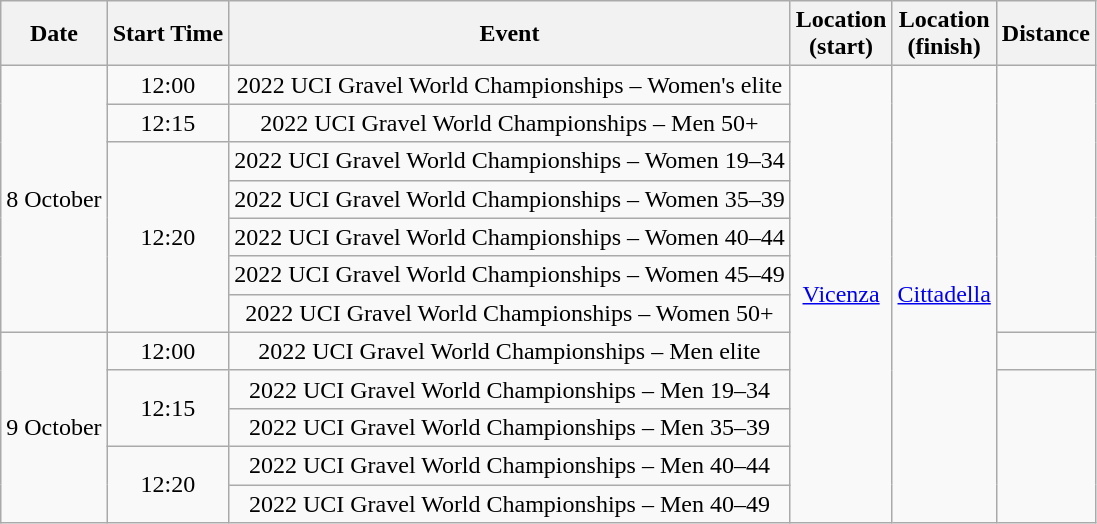<table class="wikitable" style="text-align: center">
<tr>
<th>Date</th>
<th>Start Time</th>
<th>Event</th>
<th>Location<br>(start)</th>
<th>Location<br>(finish)</th>
<th>Distance</th>
</tr>
<tr>
<td rowspan=7>8 October</td>
<td>12:00</td>
<td>2022 UCI Gravel World Championships – Women's elite</td>
<td rowspan=12><a href='#'>Vicenza</a></td>
<td rowspan=12><a href='#'>Cittadella</a></td>
<td rowspan=7></td>
</tr>
<tr>
<td>12:15</td>
<td>2022 UCI Gravel World Championships – Men 50+</td>
</tr>
<tr>
<td rowspan=5>12:20</td>
<td>2022 UCI Gravel World Championships – Women 19–34</td>
</tr>
<tr>
<td>2022 UCI Gravel World Championships – Women 35–39</td>
</tr>
<tr>
<td>2022 UCI Gravel World Championships – Women 40–44</td>
</tr>
<tr>
<td>2022 UCI Gravel World Championships – Women 45–49</td>
</tr>
<tr>
<td>2022 UCI Gravel World Championships – Women 50+</td>
</tr>
<tr>
<td rowspan=5>9 October</td>
<td>12:00</td>
<td>2022 UCI Gravel World Championships – Men elite</td>
<td></td>
</tr>
<tr>
<td rowspan=2>12:15</td>
<td>2022 UCI Gravel World Championships – Men 19–34</td>
<td rowspan=4></td>
</tr>
<tr>
<td>2022 UCI Gravel World Championships – Men 35–39</td>
</tr>
<tr>
<td rowspan=2>12:20</td>
<td>2022 UCI Gravel World Championships – Men 40–44</td>
</tr>
<tr>
<td>2022 UCI Gravel World Championships – Men 40–49</td>
</tr>
</table>
